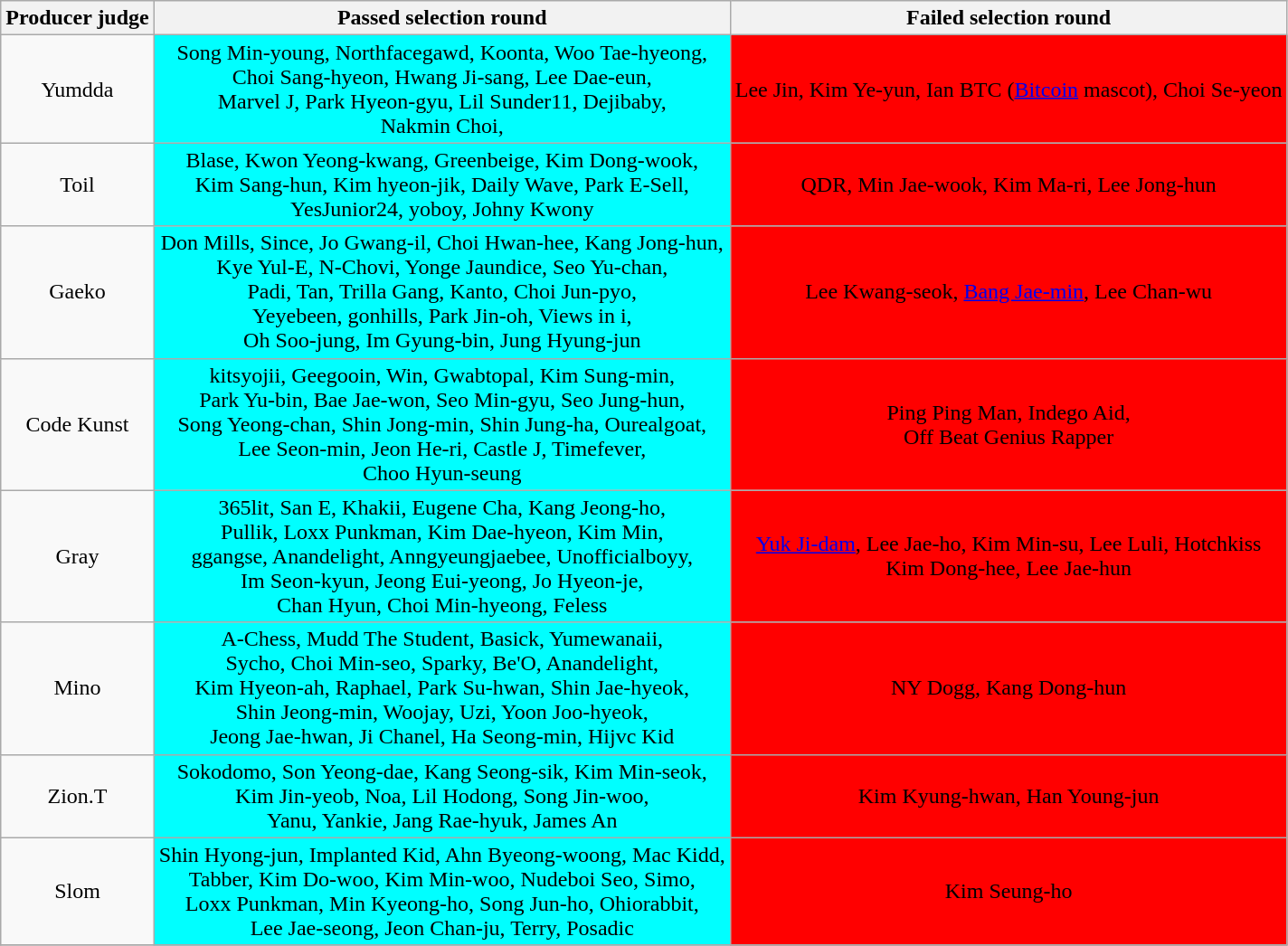<table class="wikitable" style="text-align:center">
<tr>
<th>Producer judge</th>
<th>Passed selection round</th>
<th>Failed selection round</th>
</tr>
<tr>
<td>Yumdda</td>
<td style="background:aqua">Song Min-young, Northfacegawd, Koonta, Woo Tae-hyeong, <br> Choi Sang-hyeon, Hwang Ji-sang, Lee Dae-eun, <br> Marvel J, Park Hyeon-gyu, Lil Sunder11, Dejibaby, <br>Nakmin Choi,</td>
<td style="background:red">Lee Jin, Kim Ye-yun, Ian BTC (<a href='#'>Bitcoin</a> mascot), Choi Se-yeon</td>
</tr>
<tr>
<td>Toil</td>
<td style="background:aqua">Blase, Kwon Yeong-kwang, Greenbeige, Kim Dong-wook, <br> Kim Sang-hun, Kim hyeon-jik, Daily Wave, Park E-Sell, <br> YesJunior24, yoboy, Johny Kwony</td>
<td style="background:red">QDR, Min Jae-wook, Kim Ma-ri, Lee Jong-hun</td>
</tr>
<tr>
<td>Gaeko</td>
<td style="background:aqua">Don Mills, Since, Jo Gwang-il, Choi Hwan-hee, Kang Jong-hun, <br> Kye Yul-E, N-Chovi, Yonge Jaundice, Seo Yu-chan, <br> Padi, Tan, Trilla Gang, Kanto, Choi Jun-pyo, <br> Yeyebeen, gonhills, Park Jin-oh, Views in i, <br> Oh Soo-jung, Im Gyung-bin, Jung Hyung-jun</td>
<td style="background:red">Lee Kwang-seok, <a href='#'>Bang Jae-min</a>, Lee Chan-wu</td>
</tr>
<tr>
<td>Code Kunst</td>
<td style="background:aqua">kitsyojii, Geegooin, Win, Gwabtopal, Kim Sung-min, <br> Park Yu-bin, Bae Jae-won, Seo Min-gyu, Seo Jung-hun, <br> Song Yeong-chan, Shin Jong-min, Shin Jung-ha, Ourealgoat, <br> Lee Seon-min, Jeon He-ri, Castle J, Timefever, <br> Choo Hyun-seung</td>
<td style="background:red">Ping Ping Man, Indego Aid,<br> Off Beat Genius Rapper</td>
</tr>
<tr>
<td>Gray</td>
<td style="background:aqua">365lit, San E, Khakii, Eugene Cha, Kang Jeong-ho, <br> Pullik, Loxx Punkman, Kim Dae-hyeon, Kim Min, <br> ggangse, Anandelight, Anngyeungjaebee, Unofficialboyy, <br> Im Seon-kyun, Jeong Eui-yeong, Jo Hyeon-je, <br> Chan Hyun, Choi Min-hyeong, Feless</td>
<td style="background:red"><a href='#'>Yuk Ji-dam</a>, Lee Jae-ho, Kim Min-su, Lee Luli, Hotchkiss <br> Kim Dong-hee, Lee Jae-hun</td>
</tr>
<tr>
<td>Mino</td>
<td style="background:aqua">A-Chess, Mudd The Student, Basick, Yumewanaii,<br> Sycho, Choi Min-seo, Sparky, Be'O, Anandelight, <br> Kim Hyeon-ah, Raphael, Park Su-hwan, Shin Jae-hyeok, <br> Shin Jeong-min, Woojay, Uzi, Yoon Joo-hyeok, <br> Jeong Jae-hwan, Ji Chanel, Ha Seong-min, Hijvc Kid</td>
<td style="background:red">NY Dogg, Kang Dong-hun</td>
</tr>
<tr>
<td>Zion.T</td>
<td style="background:aqua">Sokodomo, Son Yeong-dae, Kang Seong-sik, Kim Min-seok, <br> Kim Jin-yeob, Noa, Lil Hodong, Song Jin-woo, <br> Yanu, Yankie, Jang Rae-hyuk, James An</td>
<td style="background:red">Kim Kyung-hwan, Han Young-jun</td>
</tr>
<tr>
<td>Slom</td>
<td style="background:aqua">Shin Hyong-jun, Implanted Kid, Ahn Byeong-woong, Mac Kidd,<br> Tabber, Kim Do-woo, Kim Min-woo, Nudeboi Seo, Simo, <br> Loxx Punkman, Min Kyeong-ho, Song Jun-ho, Ohiorabbit, <br> Lee Jae-seong, Jeon Chan-ju, Terry, Posadic</td>
<td style="background:red">Kim Seung-ho</td>
</tr>
<tr>
</tr>
</table>
